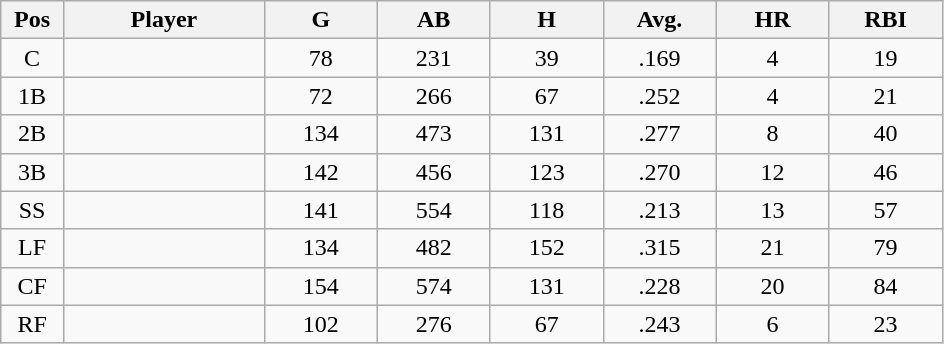<table class="wikitable sortable">
<tr>
<th bgcolor="#DDDDFF" width="5%">Pos</th>
<th bgcolor="#DDDDFF" width="16%">Player</th>
<th bgcolor="#DDDDFF" width="9%">G</th>
<th bgcolor="#DDDDFF" width="9%">AB</th>
<th bgcolor="#DDDDFF" width="9%">H</th>
<th bgcolor="#DDDDFF" width="9%">Avg.</th>
<th bgcolor="#DDDDFF" width="9%">HR</th>
<th bgcolor="#DDDDFF" width="9%">RBI</th>
</tr>
<tr align="center">
<td>C</td>
<td></td>
<td>78</td>
<td>231</td>
<td>39</td>
<td>.169</td>
<td>4</td>
<td>19</td>
</tr>
<tr align="center">
<td>1B</td>
<td></td>
<td>72</td>
<td>266</td>
<td>67</td>
<td>.252</td>
<td>4</td>
<td>21</td>
</tr>
<tr align="center">
<td>2B</td>
<td></td>
<td>134</td>
<td>473</td>
<td>131</td>
<td>.277</td>
<td>8</td>
<td>40</td>
</tr>
<tr align="center">
<td>3B</td>
<td></td>
<td>142</td>
<td>456</td>
<td>123</td>
<td>.270</td>
<td>12</td>
<td>46</td>
</tr>
<tr align="center">
<td>SS</td>
<td></td>
<td>141</td>
<td>554</td>
<td>118</td>
<td>.213</td>
<td>13</td>
<td>57</td>
</tr>
<tr align="center">
<td>LF</td>
<td></td>
<td>134</td>
<td>482</td>
<td>152</td>
<td>.315</td>
<td>21</td>
<td>79</td>
</tr>
<tr align="center">
<td>CF</td>
<td></td>
<td>154</td>
<td>574</td>
<td>131</td>
<td>.228</td>
<td>20</td>
<td>84</td>
</tr>
<tr align="center">
<td>RF</td>
<td></td>
<td>102</td>
<td>276</td>
<td>67</td>
<td>.243</td>
<td>6</td>
<td>23</td>
</tr>
</table>
